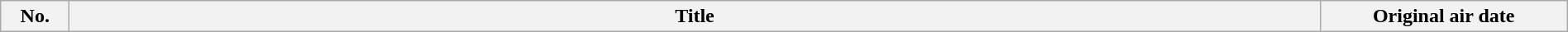<table class="wikitable plainrowheaders" style="width:100%; margin:auto;">
<tr>
<th scope="col" style="width:3em;">No.</th>
<th scope="col">Title</th>
<th scope="col" style="width:12em;">Original air date<br>




</th>
</tr>
</table>
